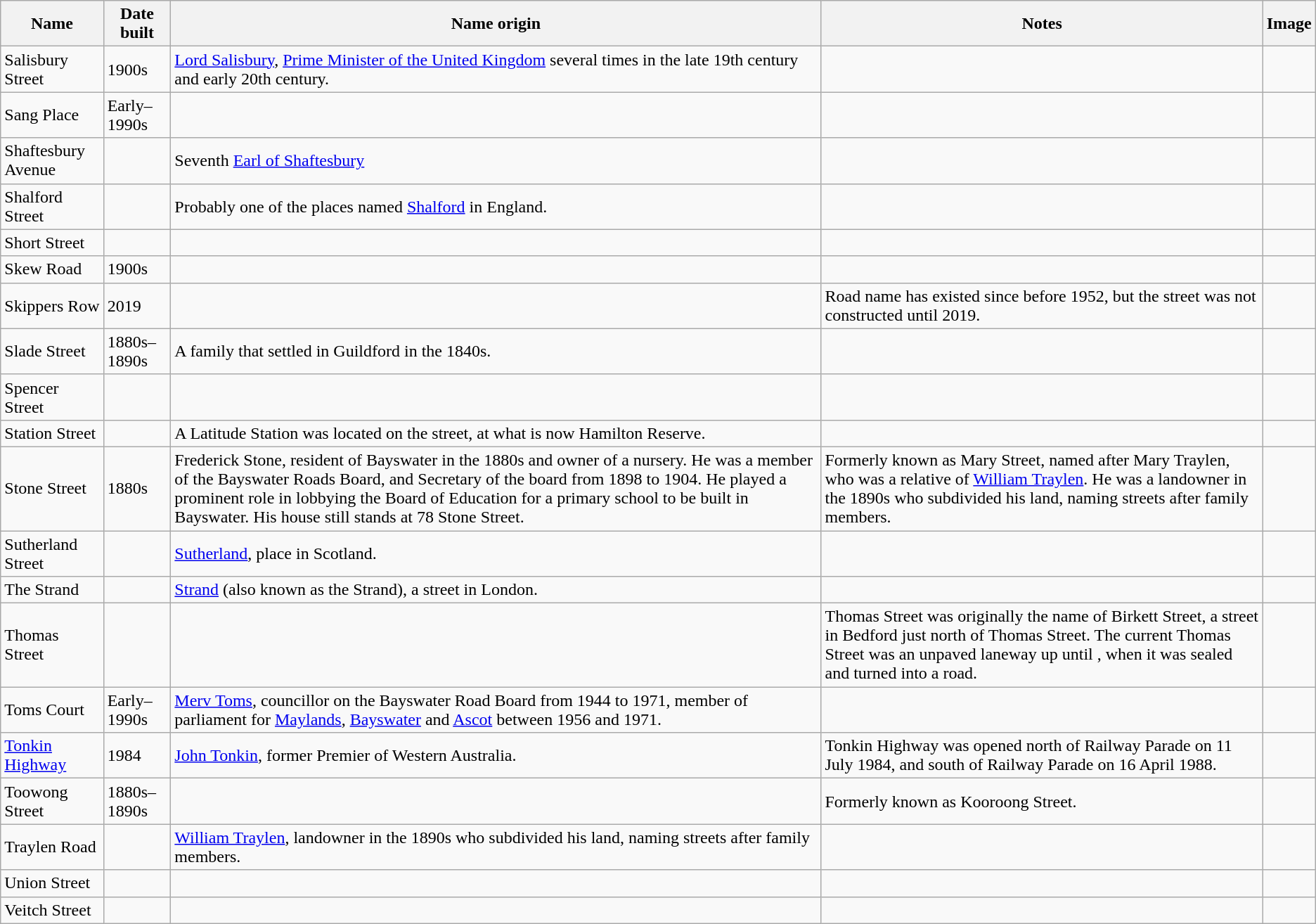<table class="wikitable">
<tr>
<th>Name</th>
<th>Date built</th>
<th>Name origin</th>
<th>Notes</th>
<th>Image</th>
</tr>
<tr>
<td>Salisbury Street</td>
<td>1900s</td>
<td><a href='#'>Lord Salisbury</a>, <a href='#'>Prime Minister of the United Kingdom</a> several times in the late 19th century and early 20th century.</td>
<td></td>
<td></td>
</tr>
<tr>
<td>Sang Place</td>
<td>Early–1990s</td>
<td></td>
<td></td>
<td></td>
</tr>
<tr>
<td>Shaftesbury Avenue</td>
<td></td>
<td>Seventh <a href='#'>Earl of Shaftesbury</a></td>
<td></td>
<td></td>
</tr>
<tr>
<td>Shalford Street</td>
<td></td>
<td>Probably one of the places named <a href='#'>Shalford</a> in England.</td>
<td></td>
<td></td>
</tr>
<tr>
<td>Short Street</td>
<td></td>
<td></td>
<td></td>
<td></td>
</tr>
<tr>
<td>Skew Road</td>
<td>1900s</td>
<td></td>
<td></td>
<td></td>
</tr>
<tr>
<td>Skippers Row</td>
<td>2019</td>
<td></td>
<td>Road name has existed since before 1952, but the street was not constructed until 2019.</td>
<td></td>
</tr>
<tr>
<td>Slade Street</td>
<td>1880s–1890s</td>
<td>A family that settled in Guildford in the 1840s.</td>
<td></td>
<td></td>
</tr>
<tr>
<td>Spencer Street</td>
<td></td>
<td></td>
<td></td>
<td></td>
</tr>
<tr>
<td>Station Street</td>
<td></td>
<td>A Latitude Station was located on the street, at what is now Hamilton Reserve.</td>
<td></td>
<td></td>
</tr>
<tr>
<td>Stone Street</td>
<td>1880s</td>
<td>Frederick Stone, resident of Bayswater in the 1880s and owner of a nursery. He was a member of the Bayswater Roads Board, and Secretary of the board from 1898 to 1904. He played a prominent role in lobbying the Board of Education for a primary school to be built in Bayswater. His house still stands at 78 Stone Street.</td>
<td>Formerly known as Mary Street, named after Mary Traylen, who was a relative of <a href='#'>William Traylen</a>. He was a landowner in the 1890s who subdivided his land, naming streets after family members.</td>
<td></td>
</tr>
<tr>
<td>Sutherland Street</td>
<td></td>
<td><a href='#'>Sutherland</a>, place in Scotland.</td>
<td></td>
<td></td>
</tr>
<tr>
<td>The Strand</td>
<td></td>
<td><a href='#'>Strand</a> (also known as the Strand), a street in London.</td>
<td></td>
<td></td>
</tr>
<tr>
<td>Thomas Street</td>
<td></td>
<td></td>
<td>Thomas Street was originally the name of Birkett Street, a street in Bedford just north of Thomas Street. The current Thomas Street was an unpaved laneway up until , when it was sealed and turned into a road.</td>
<td></td>
</tr>
<tr>
<td>Toms Court</td>
<td>Early–1990s</td>
<td><a href='#'>Merv Toms</a>, councillor on the Bayswater Road Board from 1944 to 1971, member of parliament for <a href='#'>Maylands</a>, <a href='#'>Bayswater</a> and <a href='#'>Ascot</a> between 1956 and 1971.</td>
<td></td>
<td></td>
</tr>
<tr>
<td><a href='#'>Tonkin Highway</a></td>
<td>1984</td>
<td><a href='#'>John Tonkin</a>, former Premier of Western Australia.</td>
<td>Tonkin Highway was opened north of Railway Parade on 11 July 1984, and south of Railway Parade on 16 April 1988.</td>
<td></td>
</tr>
<tr>
<td>Toowong Street</td>
<td>1880s–1890s</td>
<td></td>
<td>Formerly known as Kooroong Street.</td>
<td></td>
</tr>
<tr>
<td>Traylen Road</td>
<td></td>
<td><a href='#'>William Traylen</a>, landowner in the 1890s who subdivided his land, naming streets after family members.</td>
<td></td>
<td></td>
</tr>
<tr>
<td>Union Street</td>
<td></td>
<td></td>
<td></td>
<td></td>
</tr>
<tr>
<td>Veitch Street</td>
<td></td>
<td></td>
<td></td>
<td></td>
</tr>
</table>
